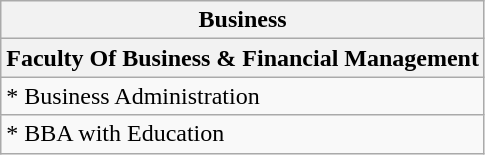<table class="wikitable sortable" "text-align:center">
<tr>
<th colspan=4>Business</th>
</tr>
<tr>
<th>Faculty Of Business & Financial Management</th>
</tr>
<tr>
<td>* Business Administration</td>
</tr>
<tr>
<td>* BBA with Education</td>
</tr>
</table>
